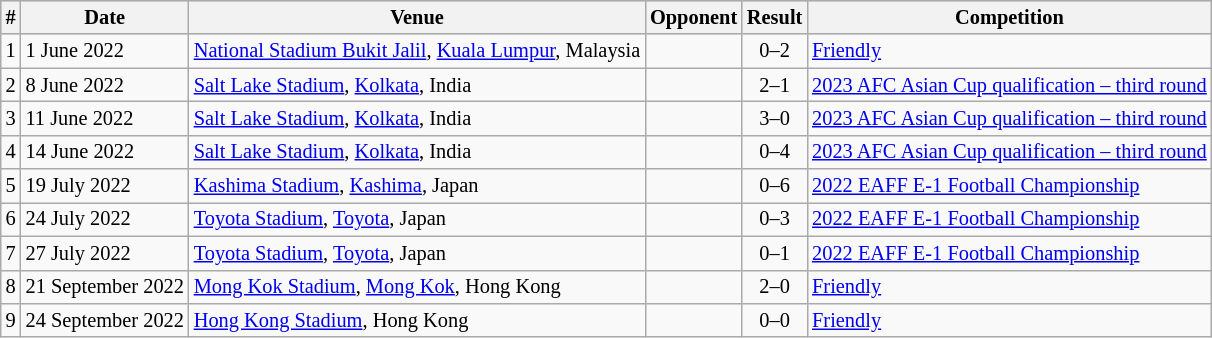<table class="wikitable" style="font-size:85%; text-align: left;">
<tr bgcolor="#CCCCCC" align="center">
<th>#</th>
<th>Date</th>
<th>Venue</th>
<th>Opponent</th>
<th>Result</th>
<th>Competition</th>
</tr>
<tr>
<td>1</td>
<td>1 June 2022</td>
<td><a href='#'>National Stadium Bukit Jalil</a>, <a href='#'>Kuala Lumpur</a>, Malaysia</td>
<td></td>
<td align=center>0–2</td>
<td><a href='#'>Friendly</a></td>
</tr>
<tr>
<td>2</td>
<td>8 June 2022</td>
<td><a href='#'>Salt Lake Stadium</a>, <a href='#'>Kolkata</a>, India</td>
<td></td>
<td align=center>2–1</td>
<td><a href='#'>2023 AFC Asian Cup qualification – third round</a></td>
</tr>
<tr>
<td>3</td>
<td>11 June 2022</td>
<td><a href='#'>Salt Lake Stadium</a>, <a href='#'>Kolkata</a>, India</td>
<td></td>
<td align=center>3–0</td>
<td><a href='#'>2023 AFC Asian Cup qualification – third round</a></td>
</tr>
<tr>
<td>4</td>
<td>14 June 2022</td>
<td><a href='#'>Salt Lake Stadium</a>, <a href='#'>Kolkata</a>, India</td>
<td></td>
<td align=center>0–4</td>
<td><a href='#'>2023 AFC Asian Cup qualification – third round</a></td>
</tr>
<tr>
<td>5</td>
<td>19 July 2022</td>
<td><a href='#'>Kashima Stadium</a>, <a href='#'>Kashima</a>, Japan</td>
<td></td>
<td align=center>0–6</td>
<td><a href='#'>2022 EAFF E-1 Football Championship</a></td>
</tr>
<tr>
<td>6</td>
<td>24 July 2022</td>
<td><a href='#'>Toyota Stadium</a>, <a href='#'>Toyota</a>, Japan</td>
<td></td>
<td align=center>0–3</td>
<td><a href='#'>2022 EAFF E-1 Football Championship</a></td>
</tr>
<tr>
<td>7</td>
<td>27 July 2022</td>
<td><a href='#'>Toyota Stadium</a>, <a href='#'>Toyota</a>, Japan</td>
<td></td>
<td align=center>0–1</td>
<td><a href='#'>2022 EAFF E-1 Football Championship</a></td>
</tr>
<tr>
<td>8</td>
<td>21 September 2022</td>
<td><a href='#'>Mong Kok Stadium</a>, <a href='#'>Mong Kok</a>, Hong Kong</td>
<td></td>
<td align="center">2–0</td>
<td><a href='#'>Friendly</a></td>
</tr>
<tr>
<td>9</td>
<td>24 September 2022</td>
<td><a href='#'>Hong Kong Stadium</a>, Hong Kong</td>
<td></td>
<td align="center">0–0</td>
<td><a href='#'>Friendly</a></td>
</tr>
</table>
